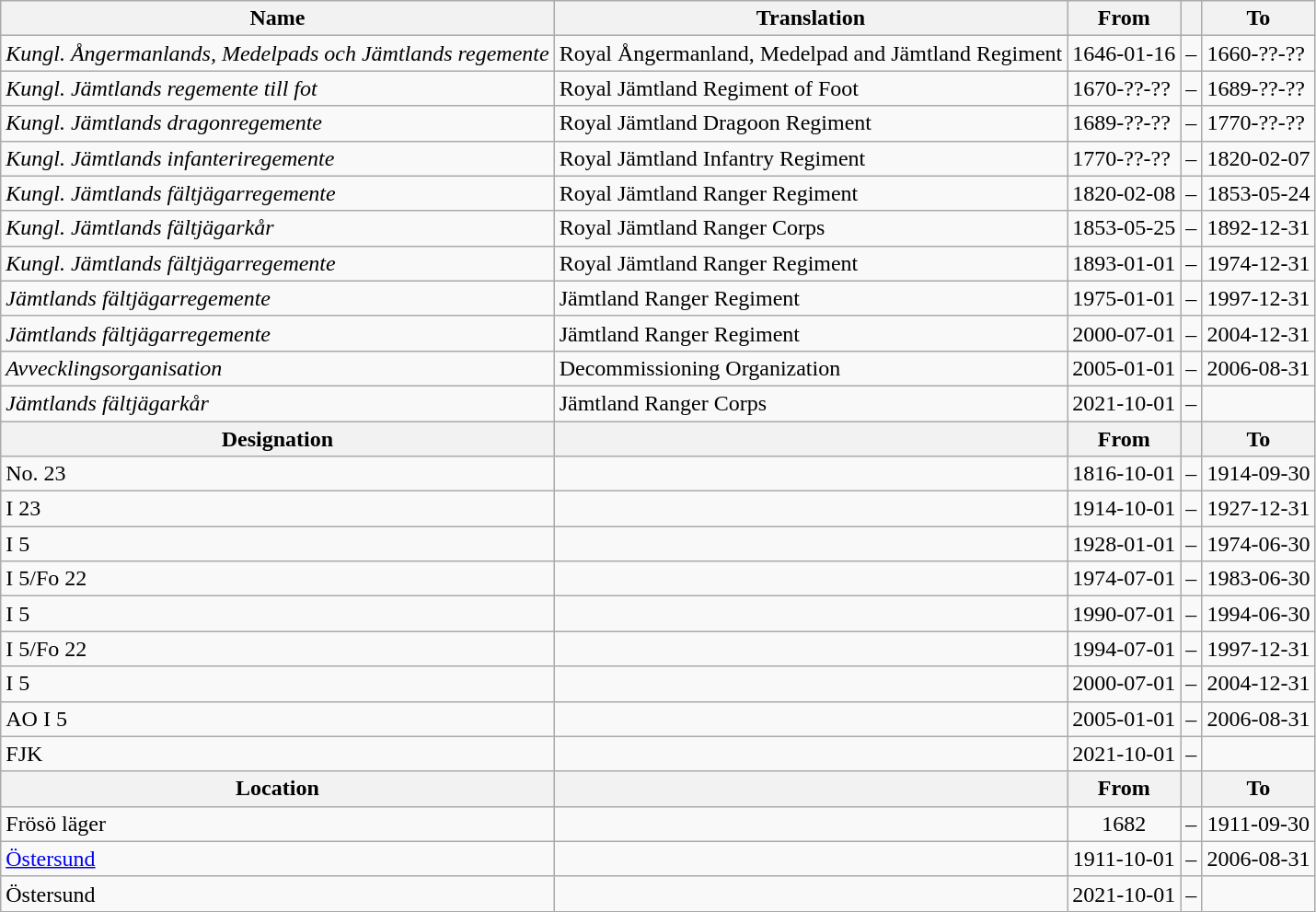<table class="wikitable">
<tr>
<th style="font-weight:bold;">Name</th>
<th style="font-weight:bold;">Translation</th>
<th style="text-align: center; font-weight:bold;">From</th>
<th></th>
<th style="text-align: center; font-weight:bold;">To</th>
</tr>
<tr>
<td style="font-style:italic;">Kungl. Ångermanlands, Medelpads och Jämtlands regemente</td>
<td>Royal Ångermanland, Medelpad and Jämtland Regiment</td>
<td>1646-01-16</td>
<td>–</td>
<td>1660-??-??</td>
</tr>
<tr>
<td style="font-style:italic;">Kungl. Jämtlands regemente till fot</td>
<td>Royal Jämtland Regiment of Foot</td>
<td>1670-??-??</td>
<td>–</td>
<td>1689-??-??</td>
</tr>
<tr>
<td style="font-style:italic;">Kungl. Jämtlands dragonregemente</td>
<td>Royal Jämtland Dragoon Regiment</td>
<td>1689-??-??</td>
<td>–</td>
<td>1770-??-??</td>
</tr>
<tr>
<td style="font-style:italic;">Kungl. Jämtlands infanteriregemente</td>
<td>Royal Jämtland Infantry Regiment</td>
<td>1770-??-??</td>
<td>–</td>
<td>1820-02-07</td>
</tr>
<tr>
<td style="font-style:italic;">Kungl. Jämtlands fältjägarregemente</td>
<td>Royal Jämtland Ranger Regiment</td>
<td>1820-02-08</td>
<td>–</td>
<td>1853-05-24</td>
</tr>
<tr>
<td style="font-style:italic;">Kungl. Jämtlands fältjägarkår</td>
<td>Royal Jämtland Ranger Corps</td>
<td>1853-05-25</td>
<td>–</td>
<td>1892-12-31</td>
</tr>
<tr>
<td style="font-style:italic;">Kungl. Jämtlands fältjägarregemente</td>
<td>Royal Jämtland Ranger Regiment</td>
<td>1893-01-01</td>
<td>–</td>
<td>1974-12-31</td>
</tr>
<tr>
<td style="font-style:italic;">Jämtlands fältjägarregemente</td>
<td>Jämtland Ranger Regiment</td>
<td>1975-01-01</td>
<td>–</td>
<td>1997-12-31</td>
</tr>
<tr>
<td style="font-style:italic;">Jämtlands fältjägarregemente</td>
<td>Jämtland Ranger Regiment</td>
<td>2000-07-01</td>
<td>–</td>
<td>2004-12-31</td>
</tr>
<tr>
<td style="font-style:italic;">Avvecklingsorganisation</td>
<td>Decommissioning Organization</td>
<td>2005-01-01</td>
<td>–</td>
<td>2006-08-31</td>
</tr>
<tr>
<td style="font-style:italic;">Jämtlands fältjägarkår</td>
<td>Jämtland Ranger Corps</td>
<td>2021-10-01</td>
<td>–</td>
<td></td>
</tr>
<tr>
<th style="font-weight:bold;">Designation</th>
<th style="font-weight:bold;"></th>
<th style="text-align: center; font-weight:bold;">From</th>
<th></th>
<th style="text-align: center; font-weight:bold;">To</th>
</tr>
<tr>
<td>No. 23</td>
<td></td>
<td style="text-align: center;">1816-10-01</td>
<td style="text-align: center;">–</td>
<td style="text-align: center;">1914-09-30</td>
</tr>
<tr>
<td>I 23</td>
<td></td>
<td style="text-align: center;">1914-10-01</td>
<td style="text-align: center;">–</td>
<td style="text-align: center;">1927-12-31</td>
</tr>
<tr>
<td>I 5</td>
<td></td>
<td style="text-align: center;">1928-01-01</td>
<td style="text-align: center;">–</td>
<td style="text-align: center;">1974-06-30</td>
</tr>
<tr>
<td>I 5/Fo 22</td>
<td></td>
<td style="text-align: center;">1974-07-01</td>
<td style="text-align: center;">–</td>
<td style="text-align: center;">1983-06-30</td>
</tr>
<tr>
<td>I 5</td>
<td></td>
<td style="text-align: center;">1990-07-01</td>
<td style="text-align: center;">–</td>
<td style="text-align: center;">1994-06-30</td>
</tr>
<tr>
<td>I 5/Fo 22</td>
<td></td>
<td style="text-align: center;">1994-07-01</td>
<td style="text-align: center;">–</td>
<td style="text-align: center;">1997-12-31</td>
</tr>
<tr>
<td>I 5</td>
<td></td>
<td style="text-align: center;">2000-07-01</td>
<td style="text-align: center;">–</td>
<td style="text-align: center;">2004-12-31</td>
</tr>
<tr>
<td>AO I 5</td>
<td></td>
<td style="text-align: center;">2005-01-01</td>
<td style="text-align: center;">–</td>
<td style="text-align: center;">2006-08-31</td>
</tr>
<tr>
<td>FJK</td>
<td></td>
<td style="text-align: center;">2021-10-01</td>
<td style="text-align: center;">–</td>
<td style="text-align: center;"></td>
</tr>
<tr>
<th style="font-weight:bold;">Location</th>
<th style="font-weight:bold;"></th>
<th style="text-align: center; font-weight:bold;">From</th>
<th></th>
<th style="text-align: center; font-weight:bold;">To</th>
</tr>
<tr>
<td>Frösö läger</td>
<td></td>
<td style="text-align: center;">1682</td>
<td style="text-align: center;">–</td>
<td style="text-align: center;">1911-09-30</td>
</tr>
<tr>
<td><a href='#'>Östersund</a></td>
<td></td>
<td style="text-align: center;">1911-10-01</td>
<td style="text-align: center;">–</td>
<td style="text-align: center;">2006-08-31</td>
</tr>
<tr>
<td>Östersund</td>
<td></td>
<td style="text-align: center;">2021-10-01</td>
<td style="text-align: center;">–</td>
<td style="text-align: center;"></td>
</tr>
</table>
